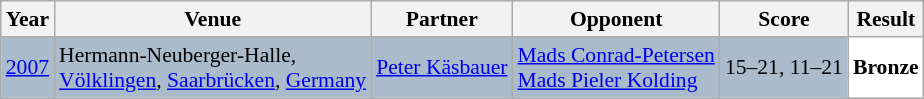<table class="sortable wikitable" style="font-size: 90%;">
<tr>
<th>Year</th>
<th>Venue</th>
<th>Partner</th>
<th>Opponent</th>
<th>Score</th>
<th>Result</th>
</tr>
<tr style="background:#AABBCC">
<td align="center"><a href='#'>2007</a></td>
<td align="left">Hermann-Neuberger-Halle,<br><a href='#'>Völklingen</a>, <a href='#'>Saarbrücken</a>, <a href='#'>Germany</a></td>
<td align="left"> <a href='#'>Peter Käsbauer</a></td>
<td align="left"> <a href='#'>Mads Conrad-Petersen</a> <br>  <a href='#'>Mads Pieler Kolding</a></td>
<td align="left">15–21, 11–21</td>
<td style="text-align:left; background:white"> <strong>Bronze</strong></td>
</tr>
</table>
